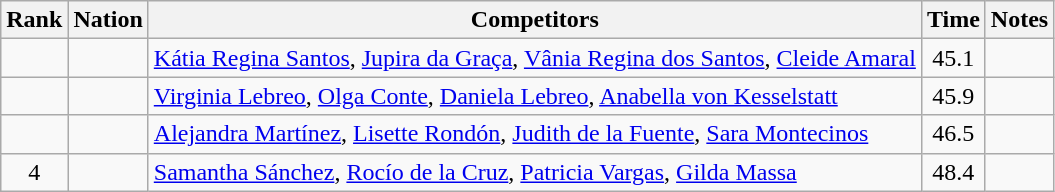<table class="wikitable sortable" style="text-align:center">
<tr>
<th>Rank</th>
<th>Nation</th>
<th>Competitors</th>
<th>Time</th>
<th>Notes</th>
</tr>
<tr>
<td></td>
<td align=left></td>
<td align=left><a href='#'>Kátia Regina Santos</a>, <a href='#'>Jupira da Graça</a>, <a href='#'>Vânia Regina dos Santos</a>, <a href='#'>Cleide Amaral</a></td>
<td>45.1</td>
<td></td>
</tr>
<tr>
<td></td>
<td align=left></td>
<td align=left><a href='#'>Virginia Lebreo</a>, <a href='#'>Olga Conte</a>, <a href='#'>Daniela Lebreo</a>, <a href='#'>Anabella von Kesselstatt</a></td>
<td>45.9</td>
<td></td>
</tr>
<tr>
<td></td>
<td align=left></td>
<td align=left><a href='#'>Alejandra Martínez</a>, <a href='#'>Lisette Rondón</a>, <a href='#'>Judith de la Fuente</a>, <a href='#'>Sara Montecinos</a></td>
<td>46.5</td>
<td></td>
</tr>
<tr>
<td>4</td>
<td align=left></td>
<td align=left><a href='#'>Samantha Sánchez</a>, <a href='#'>Rocío de la Cruz</a>, <a href='#'>Patricia Vargas</a>, <a href='#'>Gilda Massa</a></td>
<td>48.4</td>
<td></td>
</tr>
</table>
